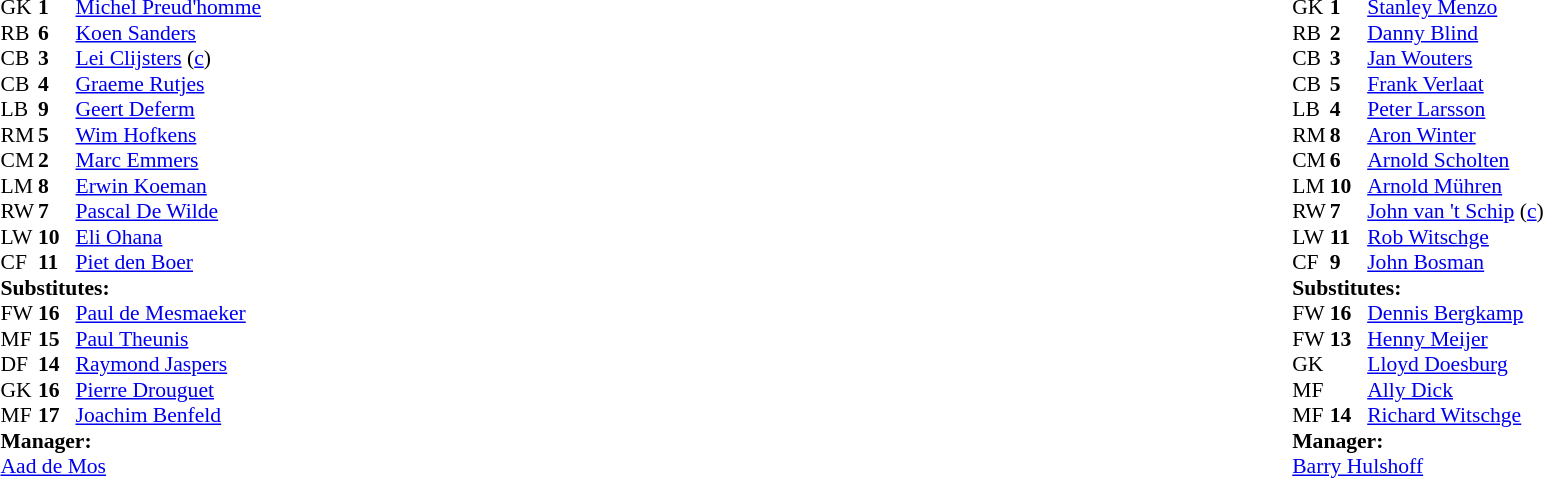<table width="100%">
<tr>
<td valign="top" width="40%"><br><table style="font-size:90%" cellspacing="0" cellpadding="0">
<tr>
<th width=25></th>
<th width=25></th>
</tr>
<tr>
<td>GK</td>
<td><strong>1</strong></td>
<td> <a href='#'>Michel Preud'homme</a></td>
</tr>
<tr>
<td>RB</td>
<td><strong>6</strong></td>
<td> <a href='#'>Koen Sanders</a></td>
<td></td>
</tr>
<tr>
<td>CB</td>
<td><strong>3</strong></td>
<td> <a href='#'>Lei Clijsters</a> (<a href='#'>c</a>)</td>
</tr>
<tr>
<td>CB</td>
<td><strong>4</strong></td>
<td> <a href='#'>Graeme Rutjes</a></td>
</tr>
<tr>
<td>LB</td>
<td><strong>9</strong></td>
<td> <a href='#'>Geert Deferm</a></td>
</tr>
<tr>
<td>RM</td>
<td><strong>5</strong></td>
<td> <a href='#'>Wim Hofkens</a></td>
<td></td>
<td></td>
</tr>
<tr>
<td>CM</td>
<td><strong>2</strong></td>
<td> <a href='#'>Marc Emmers</a></td>
</tr>
<tr>
<td>LM</td>
<td><strong>8</strong></td>
<td> <a href='#'>Erwin Koeman</a></td>
</tr>
<tr>
<td>RW</td>
<td><strong>7</strong></td>
<td> <a href='#'>Pascal De Wilde</a></td>
<td></td>
<td></td>
</tr>
<tr>
<td>LW</td>
<td><strong>10</strong></td>
<td> <a href='#'>Eli Ohana</a></td>
</tr>
<tr>
<td>CF</td>
<td><strong>11</strong></td>
<td> <a href='#'>Piet den Boer</a></td>
<td></td>
</tr>
<tr>
<td colspan=3><strong>Substitutes:</strong></td>
</tr>
<tr>
<td>FW</td>
<td><strong>16</strong></td>
<td> <a href='#'>Paul de Mesmaeker</a></td>
<td></td>
<td></td>
</tr>
<tr>
<td>MF</td>
<td><strong>15</strong></td>
<td> <a href='#'>Paul Theunis</a></td>
<td></td>
<td></td>
</tr>
<tr>
<td>DF</td>
<td><strong>14</strong></td>
<td> <a href='#'>Raymond Jaspers</a></td>
</tr>
<tr>
<td>GK</td>
<td><strong>16</strong></td>
<td> <a href='#'>Pierre Drouguet</a></td>
</tr>
<tr>
<td>MF</td>
<td><strong>17</strong></td>
<td> <a href='#'>Joachim Benfeld</a></td>
</tr>
<tr>
<td colspan=3><strong>Manager:</strong></td>
</tr>
<tr>
<td colspan=4> <a href='#'>Aad de Mos</a></td>
</tr>
</table>
</td>
<td valign="top"></td>
<td valign="top" width="50%"><br><table style="font-size: 90%; margin: auto;" cellspacing="0" cellpadding="0">
<tr>
<th width=25></th>
<th width=25></th>
</tr>
<tr>
<td>GK</td>
<td><strong>1</strong></td>
<td> <a href='#'>Stanley Menzo</a></td>
</tr>
<tr>
<td>RB</td>
<td><strong>2</strong></td>
<td> <a href='#'>Danny Blind</a></td>
<td></td>
</tr>
<tr>
<td>CB</td>
<td><strong>3</strong></td>
<td> <a href='#'>Jan Wouters</a></td>
<td></td>
</tr>
<tr>
<td>CB</td>
<td><strong>5</strong></td>
<td> <a href='#'>Frank Verlaat</a></td>
<td></td>
<td></td>
</tr>
<tr>
<td>LB</td>
<td><strong>4</strong></td>
<td> <a href='#'>Peter Larsson</a></td>
</tr>
<tr>
<td>RM</td>
<td><strong>8</strong></td>
<td> <a href='#'>Aron Winter</a></td>
</tr>
<tr>
<td>CM</td>
<td><strong>6</strong></td>
<td> <a href='#'>Arnold Scholten</a></td>
</tr>
<tr>
<td>LM</td>
<td><strong>10</strong></td>
<td> <a href='#'>Arnold Mühren</a></td>
</tr>
<tr>
<td>RW</td>
<td><strong>7</strong></td>
<td> <a href='#'>John van 't Schip</a> (<a href='#'>c</a>)</td>
<td></td>
<td></td>
</tr>
<tr>
<td>LW</td>
<td><strong>11</strong></td>
<td> <a href='#'>Rob Witschge</a></td>
</tr>
<tr>
<td>CF</td>
<td><strong>9</strong></td>
<td> <a href='#'>John Bosman</a></td>
</tr>
<tr>
<td colspan=3><strong>Substitutes:</strong></td>
</tr>
<tr>
<td>FW</td>
<td><strong>16</strong></td>
<td> <a href='#'>Dennis Bergkamp</a></td>
<td></td>
<td></td>
</tr>
<tr>
<td>FW</td>
<td><strong>13</strong></td>
<td> <a href='#'>Henny Meijer</a></td>
<td></td>
<td></td>
</tr>
<tr>
<td>GK</td>
<td><strong>  </strong></td>
<td> <a href='#'>Lloyd Doesburg</a></td>
</tr>
<tr>
<td>MF</td>
<td><strong>  </strong></td>
<td> <a href='#'>Ally Dick</a></td>
</tr>
<tr>
<td>MF</td>
<td><strong>14</strong></td>
<td> <a href='#'>Richard Witschge</a></td>
</tr>
<tr>
<td colspan=3><strong>Manager:</strong></td>
</tr>
<tr>
<td colspan=4> <a href='#'>Barry Hulshoff</a></td>
</tr>
</table>
</td>
</tr>
</table>
